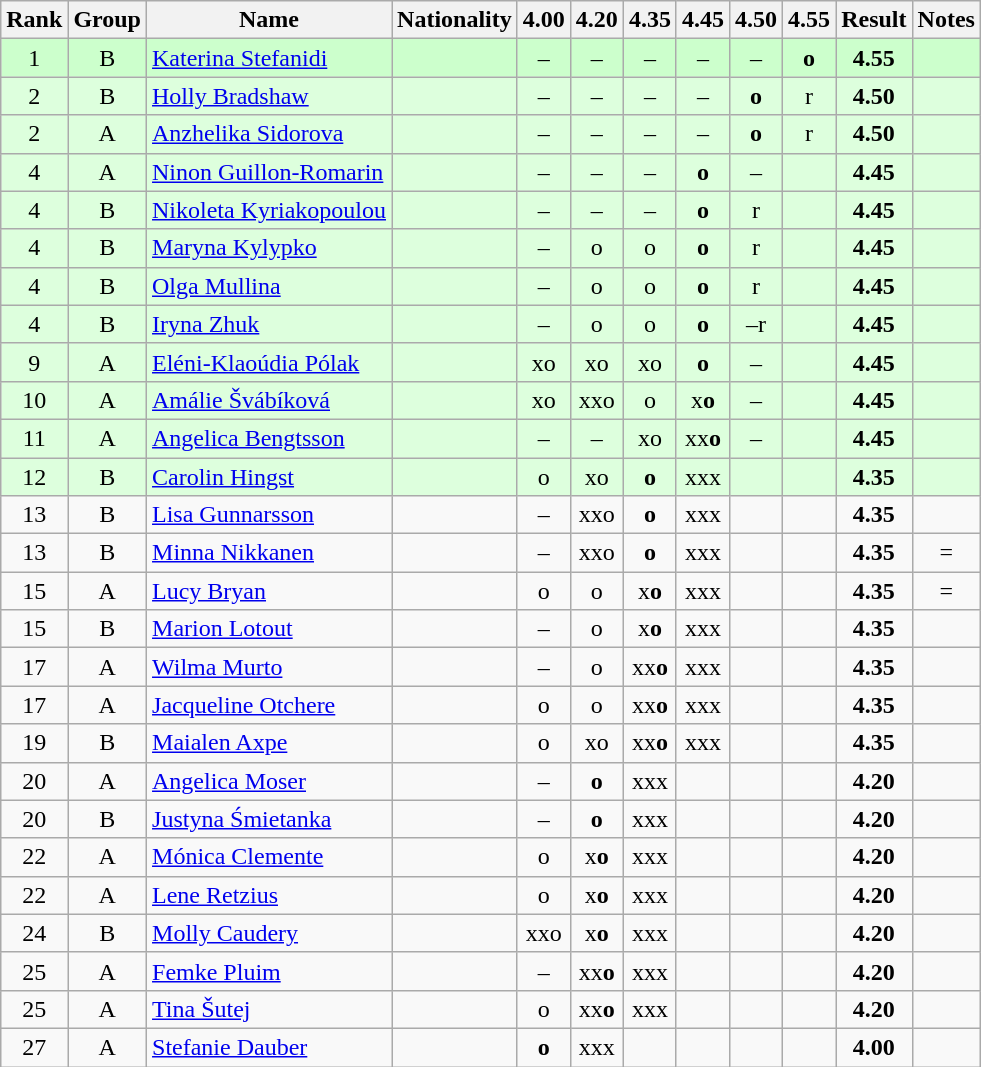<table class="wikitable sortable" style="text-align:center">
<tr>
<th>Rank</th>
<th>Group</th>
<th>Name</th>
<th>Nationality</th>
<th>4.00</th>
<th>4.20</th>
<th>4.35</th>
<th>4.45</th>
<th>4.50</th>
<th>4.55</th>
<th>Result</th>
<th>Notes</th>
</tr>
<tr bgcolor=ccffcc>
<td>1</td>
<td>B</td>
<td align=left><a href='#'>Katerina Stefanidi</a></td>
<td align=left></td>
<td>–</td>
<td>–</td>
<td>–</td>
<td>–</td>
<td>–</td>
<td><strong>o</strong></td>
<td><strong>4.55</strong></td>
<td></td>
</tr>
<tr bgcolor=ddffdd>
<td>2</td>
<td>B</td>
<td align=left><a href='#'>Holly Bradshaw</a></td>
<td align=left></td>
<td>–</td>
<td>–</td>
<td>–</td>
<td>–</td>
<td><strong>o</strong></td>
<td>r</td>
<td><strong>4.50</strong></td>
<td></td>
</tr>
<tr bgcolor=ddffdd>
<td>2</td>
<td>A</td>
<td align=left><a href='#'>Anzhelika Sidorova</a></td>
<td align=left></td>
<td>–</td>
<td>–</td>
<td>–</td>
<td>–</td>
<td><strong>o</strong></td>
<td>r</td>
<td><strong>4.50</strong></td>
<td></td>
</tr>
<tr bgcolor=ddffdd>
<td>4</td>
<td>A</td>
<td align=left><a href='#'>Ninon Guillon-Romarin</a></td>
<td align=left></td>
<td>–</td>
<td>–</td>
<td>–</td>
<td><strong>o</strong></td>
<td>–</td>
<td></td>
<td><strong>4.45</strong></td>
<td></td>
</tr>
<tr bgcolor=ddffdd>
<td>4</td>
<td>B</td>
<td align=left><a href='#'>Nikoleta Kyriakopoulou</a></td>
<td align=left></td>
<td>–</td>
<td>–</td>
<td>–</td>
<td><strong>o</strong></td>
<td>r</td>
<td></td>
<td><strong>4.45</strong></td>
<td></td>
</tr>
<tr bgcolor=ddffdd>
<td>4</td>
<td>B</td>
<td align=left><a href='#'>Maryna Kylypko</a></td>
<td align=left></td>
<td>–</td>
<td>o</td>
<td>o</td>
<td><strong>o</strong></td>
<td>r</td>
<td></td>
<td><strong>4.45</strong></td>
<td></td>
</tr>
<tr bgcolor=ddffdd>
<td>4</td>
<td>B</td>
<td align=left><a href='#'>Olga Mullina</a></td>
<td align=left></td>
<td>–</td>
<td>o</td>
<td>o</td>
<td><strong>o</strong></td>
<td>r</td>
<td></td>
<td><strong>4.45</strong></td>
<td></td>
</tr>
<tr bgcolor=ddffdd>
<td>4</td>
<td>B</td>
<td align=left><a href='#'>Iryna Zhuk</a></td>
<td align=left></td>
<td>–</td>
<td>o</td>
<td>o</td>
<td><strong>o</strong></td>
<td>–r</td>
<td></td>
<td><strong>4.45</strong></td>
<td></td>
</tr>
<tr bgcolor=ddffdd>
<td>9</td>
<td>A</td>
<td align=left><a href='#'>Eléni-Klaoúdia Pólak</a></td>
<td align=left></td>
<td>xo</td>
<td>xo</td>
<td>xo</td>
<td><strong>o</strong></td>
<td>–</td>
<td></td>
<td><strong>4.45</strong></td>
<td></td>
</tr>
<tr bgcolor=ddffdd>
<td>10</td>
<td>A</td>
<td align=left><a href='#'>Amálie Švábíková</a></td>
<td align=left></td>
<td>xo</td>
<td>xxo</td>
<td>o</td>
<td>x<strong>o</strong></td>
<td>–</td>
<td></td>
<td><strong>4.45</strong></td>
<td></td>
</tr>
<tr bgcolor=ddffdd>
<td>11</td>
<td>A</td>
<td align=left><a href='#'>Angelica Bengtsson</a></td>
<td align=left></td>
<td>–</td>
<td>–</td>
<td>xo</td>
<td>xx<strong>o</strong></td>
<td>–</td>
<td></td>
<td><strong>4.45</strong></td>
<td></td>
</tr>
<tr bgcolor=ddffdd>
<td>12</td>
<td>B</td>
<td align=left><a href='#'>Carolin Hingst</a></td>
<td align=left></td>
<td>o</td>
<td>xo</td>
<td><strong>o</strong></td>
<td>xxx</td>
<td></td>
<td></td>
<td><strong>4.35</strong></td>
<td></td>
</tr>
<tr>
<td>13</td>
<td>B</td>
<td align=left><a href='#'>Lisa Gunnarsson</a></td>
<td align=left></td>
<td>–</td>
<td>xxo</td>
<td><strong>o</strong></td>
<td>xxx</td>
<td></td>
<td></td>
<td><strong>4.35</strong></td>
<td></td>
</tr>
<tr>
<td>13</td>
<td>B</td>
<td align=left><a href='#'>Minna Nikkanen</a></td>
<td align=left></td>
<td>–</td>
<td>xxo</td>
<td><strong>o</strong></td>
<td>xxx</td>
<td></td>
<td></td>
<td><strong>4.35</strong></td>
<td>=</td>
</tr>
<tr>
<td>15</td>
<td>A</td>
<td align=left><a href='#'>Lucy Bryan</a></td>
<td align=left></td>
<td>o</td>
<td>o</td>
<td>x<strong>o</strong></td>
<td>xxx</td>
<td></td>
<td></td>
<td><strong>4.35</strong></td>
<td>=</td>
</tr>
<tr>
<td>15</td>
<td>B</td>
<td align=left><a href='#'>Marion Lotout</a></td>
<td align=left></td>
<td>–</td>
<td>o</td>
<td>x<strong>o</strong></td>
<td>xxx</td>
<td></td>
<td></td>
<td><strong>4.35</strong></td>
<td></td>
</tr>
<tr>
<td>17</td>
<td>A</td>
<td align=left><a href='#'>Wilma Murto</a></td>
<td align=left></td>
<td>–</td>
<td>o</td>
<td>xx<strong>o</strong></td>
<td>xxx</td>
<td></td>
<td></td>
<td><strong>4.35</strong></td>
<td></td>
</tr>
<tr>
<td>17</td>
<td>A</td>
<td align=left><a href='#'>Jacqueline Otchere</a></td>
<td align=left></td>
<td>o</td>
<td>o</td>
<td>xx<strong>o</strong></td>
<td>xxx</td>
<td></td>
<td></td>
<td><strong>4.35</strong></td>
<td></td>
</tr>
<tr>
<td>19</td>
<td>B</td>
<td align=left><a href='#'>Maialen Axpe</a></td>
<td align=left></td>
<td>o</td>
<td>xo</td>
<td>xx<strong>o</strong></td>
<td>xxx</td>
<td></td>
<td></td>
<td><strong>4.35</strong></td>
<td></td>
</tr>
<tr>
<td>20</td>
<td>A</td>
<td align=left><a href='#'>Angelica Moser</a></td>
<td align=left></td>
<td>–</td>
<td><strong>o</strong></td>
<td>xxx</td>
<td></td>
<td></td>
<td></td>
<td><strong>4.20</strong></td>
<td></td>
</tr>
<tr>
<td>20</td>
<td>B</td>
<td align=left><a href='#'>Justyna Śmietanka</a></td>
<td align=left></td>
<td>–</td>
<td><strong>o</strong></td>
<td>xxx</td>
<td></td>
<td></td>
<td></td>
<td><strong>4.20</strong></td>
<td></td>
</tr>
<tr>
<td>22</td>
<td>A</td>
<td align=left><a href='#'>Mónica Clemente</a></td>
<td align=left></td>
<td>o</td>
<td>x<strong>o</strong></td>
<td>xxx</td>
<td></td>
<td></td>
<td></td>
<td><strong>4.20</strong></td>
<td></td>
</tr>
<tr>
<td>22</td>
<td>A</td>
<td align=left><a href='#'>Lene Retzius</a></td>
<td align=left></td>
<td>o</td>
<td>x<strong>o</strong></td>
<td>xxx</td>
<td></td>
<td></td>
<td></td>
<td><strong>4.20</strong></td>
<td></td>
</tr>
<tr>
<td>24</td>
<td>B</td>
<td align=left><a href='#'>Molly Caudery</a></td>
<td align=left></td>
<td>xxo</td>
<td>x<strong>o</strong></td>
<td>xxx</td>
<td></td>
<td></td>
<td></td>
<td><strong>4.20</strong></td>
<td></td>
</tr>
<tr>
<td>25</td>
<td>A</td>
<td align=left><a href='#'>Femke Pluim</a></td>
<td align=left></td>
<td>–</td>
<td>xx<strong>o</strong></td>
<td>xxx</td>
<td></td>
<td></td>
<td></td>
<td><strong>4.20</strong></td>
<td></td>
</tr>
<tr>
<td>25</td>
<td>A</td>
<td align=left><a href='#'>Tina Šutej</a></td>
<td align=left></td>
<td>o</td>
<td>xx<strong>o</strong></td>
<td>xxx</td>
<td></td>
<td></td>
<td></td>
<td><strong>4.20</strong></td>
<td></td>
</tr>
<tr>
<td>27</td>
<td>A</td>
<td align=left><a href='#'>Stefanie Dauber</a></td>
<td align=left></td>
<td><strong>o</strong></td>
<td>xxx</td>
<td></td>
<td></td>
<td></td>
<td></td>
<td><strong>4.00</strong></td>
<td></td>
</tr>
</table>
